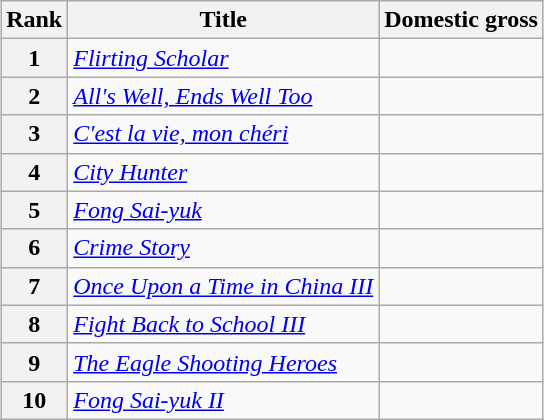<table class="wikitable sortable" style="margin:auto; margin:auto;">
<tr>
<th>Rank</th>
<th>Title</th>
<th>Domestic gross</th>
</tr>
<tr>
<th style="text-align:center;">1</th>
<td><em><a href='#'>Flirting Scholar</a></em></td>
<td></td>
</tr>
<tr>
<th style="text-align:center;">2</th>
<td><em><a href='#'>All's Well, Ends Well Too</a></em></td>
<td></td>
</tr>
<tr>
<th style="text-align:center;">3</th>
<td><em><a href='#'>C'est la vie, mon chéri</a></em></td>
<td></td>
</tr>
<tr>
<th style="text-align:center;">4</th>
<td><em><a href='#'>City Hunter</a></em></td>
<td></td>
</tr>
<tr>
<th style="text-align:center;">5</th>
<td><em><a href='#'>Fong Sai-yuk</a></em></td>
<td></td>
</tr>
<tr>
<th style="text-align:center;">6</th>
<td><em><a href='#'>Crime Story</a></em></td>
<td></td>
</tr>
<tr>
<th style="text-align:center;">7</th>
<td><em><a href='#'>Once Upon a Time in China III</a></em></td>
<td></td>
</tr>
<tr>
<th style="text-align:center;">8</th>
<td><em><a href='#'>Fight Back to School III</a></em></td>
<td></td>
</tr>
<tr>
<th style="text-align:center;">9</th>
<td><em><a href='#'>The Eagle Shooting Heroes</a></em></td>
<td></td>
</tr>
<tr>
<th style="text-align:center;">10</th>
<td><em><a href='#'>Fong Sai-yuk II</a></em></td>
<td></td>
</tr>
</table>
